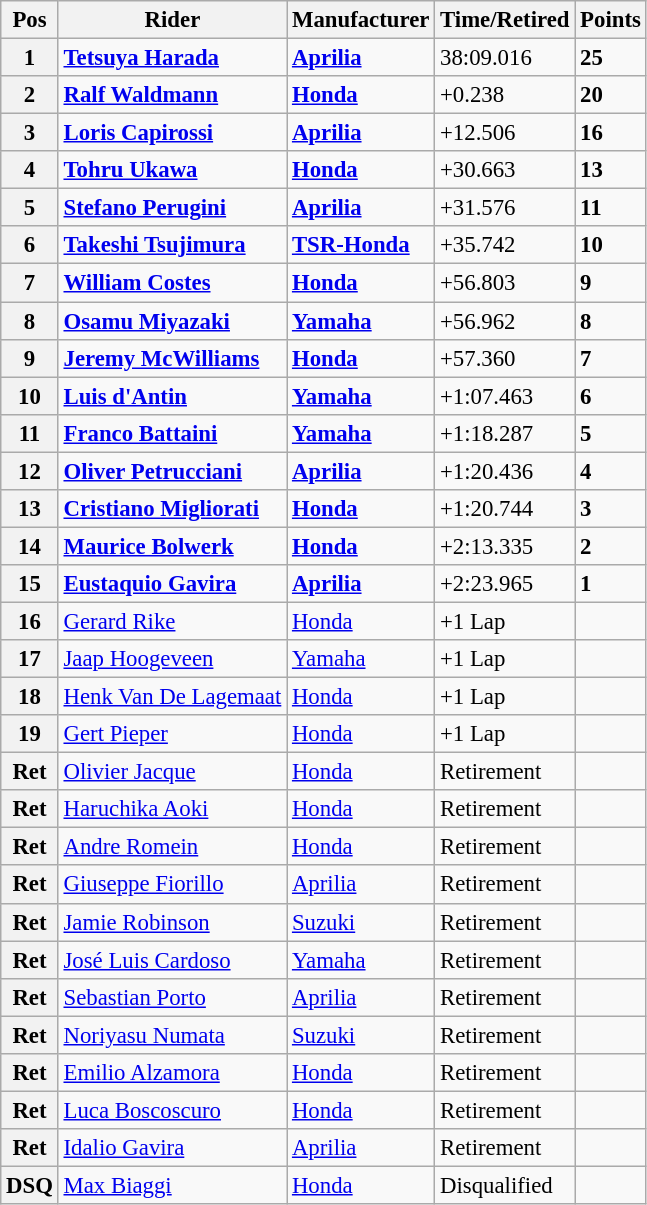<table class="wikitable" style="font-size: 95%;">
<tr>
<th>Pos</th>
<th>Rider</th>
<th>Manufacturer</th>
<th>Time/Retired</th>
<th>Points</th>
</tr>
<tr>
<th>1</th>
<td> <strong><a href='#'>Tetsuya Harada</a></strong></td>
<td><strong><a href='#'>Aprilia</a></strong></td>
<td>38:09.016</td>
<td><strong>25</strong></td>
</tr>
<tr>
<th>2</th>
<td> <strong><a href='#'>Ralf Waldmann</a></strong></td>
<td><strong><a href='#'>Honda</a></strong></td>
<td>+0.238</td>
<td><strong>20</strong></td>
</tr>
<tr>
<th>3</th>
<td> <strong><a href='#'>Loris Capirossi</a></strong></td>
<td><strong><a href='#'>Aprilia</a></strong></td>
<td>+12.506</td>
<td><strong>16</strong></td>
</tr>
<tr>
<th>4</th>
<td> <strong><a href='#'>Tohru Ukawa</a></strong></td>
<td><strong><a href='#'>Honda</a></strong></td>
<td>+30.663</td>
<td><strong>13</strong></td>
</tr>
<tr>
<th>5</th>
<td> <strong><a href='#'>Stefano Perugini</a></strong></td>
<td><strong><a href='#'>Aprilia</a></strong></td>
<td>+31.576</td>
<td><strong>11</strong></td>
</tr>
<tr>
<th>6</th>
<td> <strong><a href='#'>Takeshi Tsujimura</a></strong></td>
<td><strong><a href='#'>TSR-Honda</a></strong></td>
<td>+35.742</td>
<td><strong>10</strong></td>
</tr>
<tr>
<th>7</th>
<td> <strong><a href='#'>William Costes</a></strong></td>
<td><strong><a href='#'>Honda</a></strong></td>
<td>+56.803</td>
<td><strong>9</strong></td>
</tr>
<tr>
<th>8</th>
<td> <strong><a href='#'>Osamu Miyazaki</a></strong></td>
<td><strong><a href='#'>Yamaha</a></strong></td>
<td>+56.962</td>
<td><strong>8</strong></td>
</tr>
<tr>
<th>9</th>
<td> <strong><a href='#'>Jeremy McWilliams</a></strong></td>
<td><strong><a href='#'>Honda</a></strong></td>
<td>+57.360</td>
<td><strong>7</strong></td>
</tr>
<tr>
<th>10</th>
<td> <strong><a href='#'>Luis d'Antin</a></strong></td>
<td><strong><a href='#'>Yamaha</a></strong></td>
<td>+1:07.463</td>
<td><strong>6</strong></td>
</tr>
<tr>
<th>11</th>
<td> <strong><a href='#'>Franco Battaini</a></strong></td>
<td><strong><a href='#'>Yamaha</a></strong></td>
<td>+1:18.287</td>
<td><strong>5</strong></td>
</tr>
<tr>
<th>12</th>
<td> <strong><a href='#'>Oliver Petrucciani</a></strong></td>
<td><strong><a href='#'>Aprilia</a></strong></td>
<td>+1:20.436</td>
<td><strong>4</strong></td>
</tr>
<tr>
<th>13</th>
<td> <strong><a href='#'>Cristiano Migliorati</a></strong></td>
<td><strong><a href='#'>Honda</a></strong></td>
<td>+1:20.744</td>
<td><strong>3</strong></td>
</tr>
<tr>
<th>14</th>
<td> <strong><a href='#'>Maurice Bolwerk</a></strong></td>
<td><strong><a href='#'>Honda</a></strong></td>
<td>+2:13.335</td>
<td><strong>2</strong></td>
</tr>
<tr>
<th>15</th>
<td> <strong><a href='#'>Eustaquio Gavira</a></strong></td>
<td><strong><a href='#'>Aprilia</a></strong></td>
<td>+2:23.965</td>
<td><strong>1</strong></td>
</tr>
<tr>
<th>16</th>
<td> <a href='#'>Gerard Rike</a></td>
<td><a href='#'>Honda</a></td>
<td>+1 Lap</td>
<td></td>
</tr>
<tr>
<th>17</th>
<td> <a href='#'>Jaap Hoogeveen</a></td>
<td><a href='#'>Yamaha</a></td>
<td>+1 Lap</td>
<td></td>
</tr>
<tr>
<th>18</th>
<td> <a href='#'>Henk Van De Lagemaat</a></td>
<td><a href='#'>Honda</a></td>
<td>+1 Lap</td>
<td></td>
</tr>
<tr>
<th>19</th>
<td> <a href='#'>Gert Pieper</a></td>
<td><a href='#'>Honda</a></td>
<td>+1 Lap</td>
<td></td>
</tr>
<tr>
<th>Ret</th>
<td> <a href='#'>Olivier Jacque</a></td>
<td><a href='#'>Honda</a></td>
<td>Retirement</td>
<td></td>
</tr>
<tr>
<th>Ret</th>
<td> <a href='#'>Haruchika Aoki</a></td>
<td><a href='#'>Honda</a></td>
<td>Retirement</td>
<td></td>
</tr>
<tr>
<th>Ret</th>
<td> <a href='#'>Andre Romein</a></td>
<td><a href='#'>Honda</a></td>
<td>Retirement</td>
<td></td>
</tr>
<tr>
<th>Ret</th>
<td> <a href='#'>Giuseppe Fiorillo</a></td>
<td><a href='#'>Aprilia</a></td>
<td>Retirement</td>
<td></td>
</tr>
<tr>
<th>Ret</th>
<td> <a href='#'>Jamie Robinson</a></td>
<td><a href='#'>Suzuki</a></td>
<td>Retirement</td>
<td></td>
</tr>
<tr>
<th>Ret</th>
<td> <a href='#'>José Luis Cardoso</a></td>
<td><a href='#'>Yamaha</a></td>
<td>Retirement</td>
<td></td>
</tr>
<tr>
<th>Ret</th>
<td> <a href='#'>Sebastian Porto</a></td>
<td><a href='#'>Aprilia</a></td>
<td>Retirement</td>
<td></td>
</tr>
<tr>
<th>Ret</th>
<td> <a href='#'>Noriyasu Numata</a></td>
<td><a href='#'>Suzuki</a></td>
<td>Retirement</td>
<td></td>
</tr>
<tr>
<th>Ret</th>
<td> <a href='#'>Emilio Alzamora</a></td>
<td><a href='#'>Honda</a></td>
<td>Retirement</td>
<td></td>
</tr>
<tr>
<th>Ret</th>
<td> <a href='#'>Luca Boscoscuro</a></td>
<td><a href='#'>Honda</a></td>
<td>Retirement</td>
<td></td>
</tr>
<tr>
<th>Ret</th>
<td> <a href='#'>Idalio Gavira</a></td>
<td><a href='#'>Aprilia</a></td>
<td>Retirement</td>
<td></td>
</tr>
<tr>
<th>DSQ</th>
<td> <a href='#'>Max Biaggi</a></td>
<td><a href='#'>Honda</a></td>
<td>Disqualified</td>
<td></td>
</tr>
</table>
